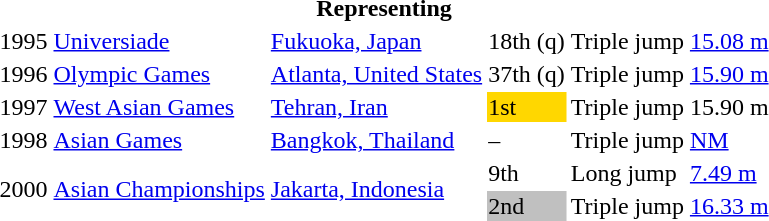<table>
<tr>
<th colspan="6">Representing </th>
</tr>
<tr>
<td>1995</td>
<td><a href='#'>Universiade</a></td>
<td><a href='#'>Fukuoka, Japan</a></td>
<td>18th (q)</td>
<td>Triple jump</td>
<td><a href='#'>15.08 m</a></td>
</tr>
<tr>
<td>1996</td>
<td><a href='#'>Olympic Games</a></td>
<td><a href='#'>Atlanta, United States</a></td>
<td>37th (q)</td>
<td>Triple jump</td>
<td><a href='#'>15.90 m</a></td>
</tr>
<tr>
<td>1997</td>
<td><a href='#'>West Asian Games</a></td>
<td><a href='#'>Tehran, Iran</a></td>
<td bgcolor=gold>1st</td>
<td>Triple jump</td>
<td>15.90 m</td>
</tr>
<tr>
<td>1998</td>
<td><a href='#'>Asian Games</a></td>
<td><a href='#'>Bangkok, Thailand</a></td>
<td>–</td>
<td>Triple jump</td>
<td><a href='#'>NM</a></td>
</tr>
<tr>
<td rowspan=2>2000</td>
<td rowspan=2><a href='#'>Asian Championships</a></td>
<td rowspan=2><a href='#'>Jakarta, Indonesia</a></td>
<td>9th</td>
<td>Long jump</td>
<td><a href='#'>7.49 m</a></td>
</tr>
<tr>
<td bgcolor="silver">2nd</td>
<td>Triple jump</td>
<td><a href='#'>16.33 m</a></td>
</tr>
</table>
